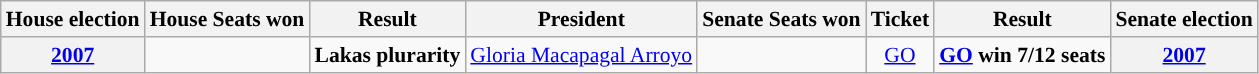<table class="wikitable" style="text-align:center; font-size:90%">
<tr>
<th>House election</th>
<th>House Seats won</th>
<th>Result</th>
<th>President</th>
<th>Senate Seats won</th>
<th>Ticket</th>
<th>Result</th>
<th>Senate election</th>
</tr>
<tr>
<th><a href='#'>2007</a></th>
<td></td>
<td><strong>Lakas plurarity</strong></td>
<td style="background:"><a href='#'>Gloria Macapagal Arroyo</a></td>
<td></td>
<td style="background:"><a href='#'><span>GO</span></a></td>
<td style="background:"><span><strong><a href='#'><span>GO</span></a> win 7/12 seats</strong></span></td>
<th><a href='#'>2007</a></th>
</tr>
</table>
